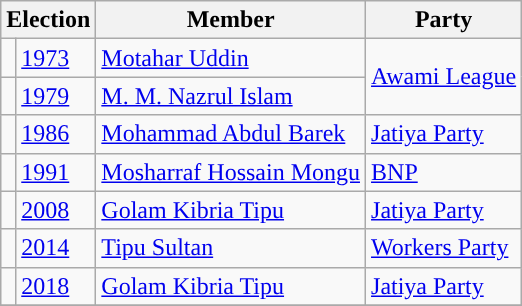<table class="wikitable">
<tr>
<th colspan="2">Election</th>
<th>Member</th>
<th>Party</th>
</tr>
<tr>
<td style="background-color:"></td>
<td><a href='#'>1973</a></td>
<td><a href='#'>Motahar Uddin</a></td>
<td rowspan="2"><a href='#'>Awami League</a></td>
</tr>
<tr>
<td style="background-color:"></td>
<td><a href='#'>1979</a></td>
<td><a href='#'>M. M. Nazrul Islam</a></td>
</tr>
<tr>
<td style="background-color:"></td>
<td><a href='#'>1986</a></td>
<td><a href='#'>Mohammad Abdul Barek</a></td>
<td><a href='#'>Jatiya Party</a></td>
</tr>
<tr>
<td style="background-color:"></td>
<td><a href='#'>1991</a></td>
<td><a href='#'>Mosharraf Hossain Mongu</a></td>
<td><a href='#'>BNP</a></td>
</tr>
<tr>
<td style="background-color:"></td>
<td><a href='#'>2008</a></td>
<td><a href='#'>Golam Kibria Tipu</a></td>
<td><a href='#'>Jatiya Party</a></td>
</tr>
<tr>
<td style="background-color:"></td>
<td><a href='#'>2014</a></td>
<td><a href='#'>Tipu Sultan</a></td>
<td><a href='#'>Workers Party</a></td>
</tr>
<tr>
<td style="background-color:"></td>
<td><a href='#'>2018</a></td>
<td><a href='#'>Golam Kibria Tipu</a></td>
<td><a href='#'>Jatiya Party</a></td>
</tr>
<tr>
</tr>
</table>
